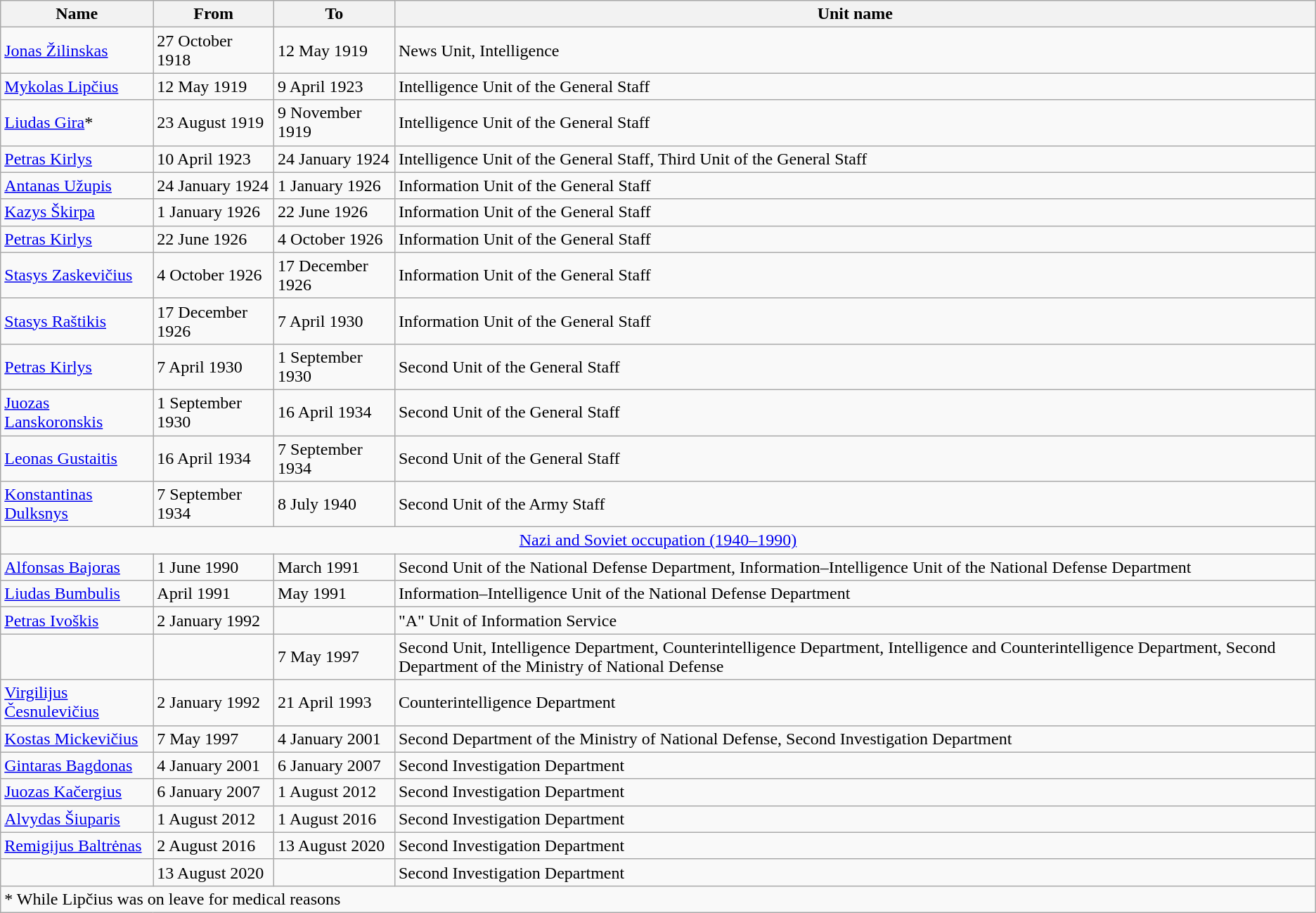<table class=wikitable>
<tr>
<th>Name</th>
<th>From</th>
<th>To</th>
<th>Unit name</th>
</tr>
<tr>
<td><a href='#'>Jonas Žilinskas</a></td>
<td>27 October 1918</td>
<td>12 May 1919</td>
<td>News Unit, Intelligence</td>
</tr>
<tr>
<td><a href='#'>Mykolas Lipčius</a></td>
<td>12 May 1919</td>
<td>9 April 1923</td>
<td>Intelligence Unit of the General Staff</td>
</tr>
<tr>
<td><a href='#'>Liudas Gira</a>*</td>
<td>23 August 1919</td>
<td>9 November 1919</td>
<td>Intelligence Unit of the General Staff</td>
</tr>
<tr>
<td><a href='#'>Petras Kirlys</a></td>
<td>10 April 1923</td>
<td>24 January 1924</td>
<td>Intelligence Unit of the General Staff, Third Unit of the General Staff</td>
</tr>
<tr>
<td><a href='#'>Antanas Užupis</a></td>
<td>24 January 1924</td>
<td>1 January 1926</td>
<td>Information Unit of the General Staff</td>
</tr>
<tr>
<td><a href='#'>Kazys Škirpa</a></td>
<td>1 January 1926</td>
<td>22 June 1926</td>
<td>Information Unit of the General Staff</td>
</tr>
<tr>
<td><a href='#'>Petras Kirlys</a></td>
<td>22 June 1926</td>
<td>4 October 1926</td>
<td>Information Unit of the General Staff</td>
</tr>
<tr>
<td><a href='#'>Stasys Zaskevičius</a></td>
<td>4 October 1926</td>
<td>17 December 1926</td>
<td>Information Unit of the General Staff</td>
</tr>
<tr>
<td><a href='#'>Stasys Raštikis</a></td>
<td>17 December 1926</td>
<td>7 April 1930</td>
<td>Information Unit of the General Staff</td>
</tr>
<tr>
<td><a href='#'>Petras Kirlys</a></td>
<td>7 April 1930</td>
<td>1 September 1930</td>
<td>Second Unit of the General Staff</td>
</tr>
<tr>
<td><a href='#'>Juozas Lanskoronskis</a></td>
<td>1 September 1930</td>
<td>16 April 1934</td>
<td>Second Unit of the General Staff</td>
</tr>
<tr>
<td><a href='#'>Leonas Gustaitis</a></td>
<td>16 April 1934</td>
<td>7 September 1934</td>
<td>Second Unit of the General Staff</td>
</tr>
<tr>
<td><a href='#'>Konstantinas Dulksnys</a></td>
<td>7 September 1934</td>
<td>8 July 1940</td>
<td>Second Unit of the Army Staff</td>
</tr>
<tr>
<td colspan=4 align="center"><a href='#'>Nazi and Soviet occupation (1940–1990)</a></td>
</tr>
<tr>
<td><a href='#'>Alfonsas Bajoras</a></td>
<td>1 June 1990</td>
<td>March 1991</td>
<td>Second Unit of the National Defense Department, Information–Intelligence Unit of the National Defense Department</td>
</tr>
<tr>
<td><a href='#'>Liudas Bumbulis</a></td>
<td>April 1991</td>
<td>May 1991</td>
<td>Information–Intelligence Unit of the National Defense Department</td>
</tr>
<tr>
<td><a href='#'>Petras Ivoškis</a></td>
<td>2 January 1992</td>
<td></td>
<td>"A" Unit of Information Service</td>
</tr>
<tr>
<td></td>
<td></td>
<td>7 May 1997</td>
<td>Second Unit, Intelligence Department, Counterintelligence Department, Intelligence and Counterintelligence Department, Second Department of the Ministry of National Defense</td>
</tr>
<tr>
<td><a href='#'>Virgilijus Česnulevičius</a></td>
<td>2 January 1992</td>
<td>21 April 1993</td>
<td>Counterintelligence Department</td>
</tr>
<tr>
<td><a href='#'>Kostas Mickevičius</a></td>
<td>7 May 1997</td>
<td>4 January 2001</td>
<td>Second Department of the Ministry of National Defense, Second Investigation Department</td>
</tr>
<tr>
<td><a href='#'>Gintaras Bagdonas</a></td>
<td>4 January 2001</td>
<td>6 January 2007</td>
<td>Second Investigation Department</td>
</tr>
<tr>
<td><a href='#'>Juozas Kačergius</a></td>
<td>6 January 2007</td>
<td>1 August 2012</td>
<td>Second Investigation Department</td>
</tr>
<tr>
<td><a href='#'>Alvydas Šiuparis</a></td>
<td>1 August 2012</td>
<td>1 August 2016</td>
<td>Second Investigation Department</td>
</tr>
<tr>
<td><a href='#'>Remigijus Baltrėnas</a></td>
<td>2 August 2016</td>
<td>13 August 2020</td>
<td>Second Investigation Department</td>
</tr>
<tr>
<td></td>
<td>13 August 2020</td>
<td></td>
<td>Second Investigation Department</td>
</tr>
<tr>
<td colspan=4>* While Lipčius was on leave for medical reasons</td>
</tr>
</table>
